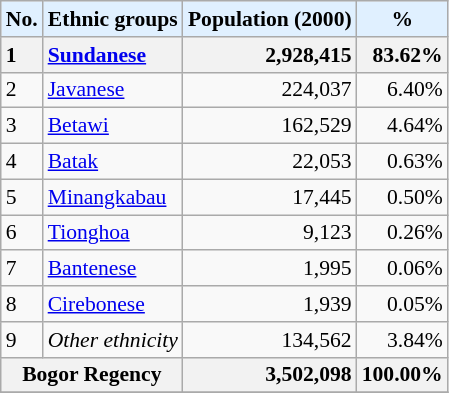<table class="wikitable sortable" style="font-size:90%;">
<tr>
<th style="background:#E0F0FF;">No.</th>
<th style="background:#E0F0FF;">Ethnic groups</th>
<th style="background:#E0F0FF;">Population (2000)</th>
<th style="background:#E0F0FF;">%</th>
</tr>
<tr>
<th style="text-align: left;">1</th>
<th style="text-align: left;"><a href='#'>Sundanese</a></th>
<th style="text-align: right;">2,928,415</th>
<th style="text-align: right;">83.62%</th>
</tr>
<tr>
<td>2</td>
<td><a href='#'>Javanese</a></td>
<td style="text-align: right;">224,037</td>
<td style="text-align: right;">6.40%</td>
</tr>
<tr>
<td>3</td>
<td><a href='#'>Betawi</a></td>
<td style="text-align: right;">162,529</td>
<td style="text-align: right;">4.64%</td>
</tr>
<tr>
<td>4</td>
<td><a href='#'>Batak</a></td>
<td style="text-align: right;">22,053</td>
<td style="text-align: right;">0.63%</td>
</tr>
<tr>
<td>5</td>
<td><a href='#'>Minangkabau</a></td>
<td style="text-align: right;">17,445</td>
<td style="text-align: right;">0.50%</td>
</tr>
<tr>
<td>6</td>
<td><a href='#'>Tionghoa</a></td>
<td style="text-align: right;">9,123</td>
<td style="text-align: right;">0.26%</td>
</tr>
<tr>
<td>7</td>
<td><a href='#'>Bantenese</a></td>
<td style="text-align: right;">1,995</td>
<td style="text-align: right;">0.06%</td>
</tr>
<tr>
<td>8</td>
<td><a href='#'>Cirebonese</a></td>
<td style="text-align: right;">1,939</td>
<td style="text-align: right;">0.05%</td>
</tr>
<tr>
<td>9</td>
<td><em>Other ethnicity</em></td>
<td style="text-align: right;">134,562</td>
<td style="text-align: right;">3.84%</td>
</tr>
<tr>
<th colspan="2">Bogor Regency</th>
<th style="text-align: right;">3,502,098</th>
<th style="text-align: right;">100.00%</th>
</tr>
<tr>
</tr>
</table>
